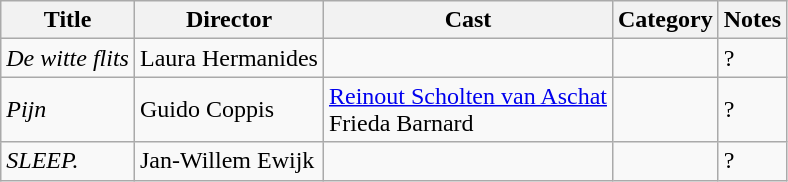<table class="wikitable">
<tr>
<th>Title</th>
<th>Director</th>
<th>Cast</th>
<th>Category</th>
<th>Notes</th>
</tr>
<tr>
<td><em>De witte flits</em></td>
<td>Laura Hermanides</td>
<td></td>
<td></td>
<td>?</td>
</tr>
<tr>
<td><em>Pijn</em></td>
<td>Guido Coppis</td>
<td><a href='#'>Reinout Scholten van Aschat</a><br>Frieda Barnard</td>
<td></td>
<td>?</td>
</tr>
<tr>
<td><em>SLEEP.</em></td>
<td>Jan-Willem Ewijk</td>
<td></td>
<td></td>
<td>?</td>
</tr>
</table>
